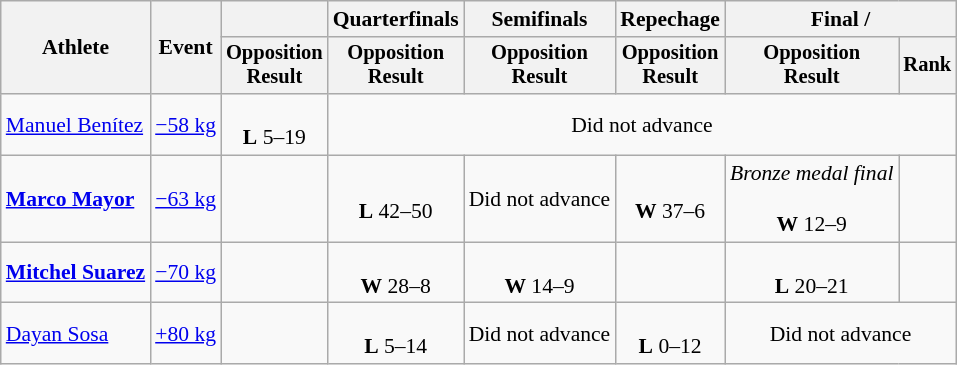<table class="wikitable" style="font-size:90%;">
<tr>
<th rowspan=2>Athlete</th>
<th rowspan=2>Event</th>
<th></th>
<th>Quarterfinals</th>
<th>Semifinals</th>
<th>Repechage</th>
<th colspan="2">Final / </th>
</tr>
<tr style="font-size:95%">
<th>Opposition<br>Result</th>
<th>Opposition<br>Result</th>
<th>Opposition<br>Result</th>
<th>Opposition<br>Result</th>
<th>Opposition<br>Result</th>
<th>Rank</th>
</tr>
<tr align=center>
<td align=left><a href='#'>Manuel Benítez</a></td>
<td align=left><a href='#'>−58 kg</a></td>
<td><br><strong>L</strong> 5–19</td>
<td colspan=5>Did not advance</td>
</tr>
<tr align=center>
<td align=left><strong><a href='#'>Marco Mayor</a></strong></td>
<td align=left><a href='#'>−63 kg</a></td>
<td></td>
<td><br><strong>L</strong> 42–50</td>
<td>Did not advance</td>
<td><br><strong>W</strong> 37–6</td>
<td><em>Bronze medal final</em><br><br><strong>W</strong> 12–9</td>
<td></td>
</tr>
<tr align=center>
<td align=left><strong><a href='#'>Mitchel Suarez</a></strong></td>
<td align=left><a href='#'>−70 kg</a></td>
<td></td>
<td><br><strong>W</strong> 28–8</td>
<td><br><strong>W</strong> 14–9</td>
<td></td>
<td><br><strong>L</strong> 20–21</td>
<td></td>
</tr>
<tr align=center>
<td align=left><a href='#'>Dayan Sosa</a></td>
<td align=left><a href='#'>+80 kg</a></td>
<td></td>
<td><br><strong>L</strong> 5–14</td>
<td>Did not advance</td>
<td><br><strong>L</strong> 0–12</td>
<td colspan=2>Did not advance</td>
</tr>
</table>
